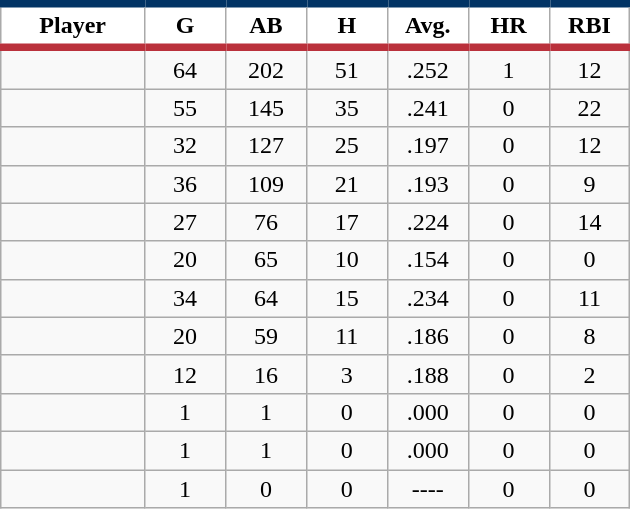<table class="wikitable sortable">
<tr>
<th style="background:#FFFFFF; border-top:#023465 5px solid; border-bottom:#ba313c 5px solid;" width="16%">Player</th>
<th style="background:#FFFFFF; border-top:#023465 5px solid; border-bottom:#ba313c 5px solid;" width="9%">G</th>
<th style="background:#FFFFFF; border-top:#023465 5px solid; border-bottom:#ba313c 5px solid;" width="9%">AB</th>
<th style="background:#FFFFFF; border-top:#023465 5px solid; border-bottom:#ba313c 5px solid;" width="9%">H</th>
<th style="background:#FFFFFF; border-top:#023465 5px solid; border-bottom:#ba313c 5px solid;" width="9%">Avg.</th>
<th style="background:#FFFFFF; border-top:#023465 5px solid; border-bottom:#ba313c 5px solid;" width="9%">HR</th>
<th style="background:#FFFFFF; border-top:#023465 5px solid; border-bottom:#ba313c 5px solid;" width="9%">RBI</th>
</tr>
<tr align="center">
<td></td>
<td>64</td>
<td>202</td>
<td>51</td>
<td>.252</td>
<td>1</td>
<td>12</td>
</tr>
<tr align="center">
<td></td>
<td>55</td>
<td>145</td>
<td>35</td>
<td>.241</td>
<td>0</td>
<td>22</td>
</tr>
<tr align="center">
<td></td>
<td>32</td>
<td>127</td>
<td>25</td>
<td>.197</td>
<td>0</td>
<td>12</td>
</tr>
<tr align="center">
<td></td>
<td>36</td>
<td>109</td>
<td>21</td>
<td>.193</td>
<td>0</td>
<td>9</td>
</tr>
<tr align="center">
<td></td>
<td>27</td>
<td>76</td>
<td>17</td>
<td>.224</td>
<td>0</td>
<td>14</td>
</tr>
<tr align="center">
<td></td>
<td>20</td>
<td>65</td>
<td>10</td>
<td>.154</td>
<td>0</td>
<td>0</td>
</tr>
<tr align="center">
<td></td>
<td>34</td>
<td>64</td>
<td>15</td>
<td>.234</td>
<td>0</td>
<td>11</td>
</tr>
<tr align=center>
<td></td>
<td>20</td>
<td>59</td>
<td>11</td>
<td>.186</td>
<td>0</td>
<td>8</td>
</tr>
<tr align=center>
<td></td>
<td>12</td>
<td>16</td>
<td>3</td>
<td>.188</td>
<td>0</td>
<td>2</td>
</tr>
<tr align="center">
<td></td>
<td>1</td>
<td>1</td>
<td>0</td>
<td>.000</td>
<td>0</td>
<td>0</td>
</tr>
<tr align="center">
<td></td>
<td>1</td>
<td>1</td>
<td>0</td>
<td>.000</td>
<td>0</td>
<td>0</td>
</tr>
<tr align="center">
<td></td>
<td>1</td>
<td>0</td>
<td>0</td>
<td>----</td>
<td>0</td>
<td>0</td>
</tr>
</table>
